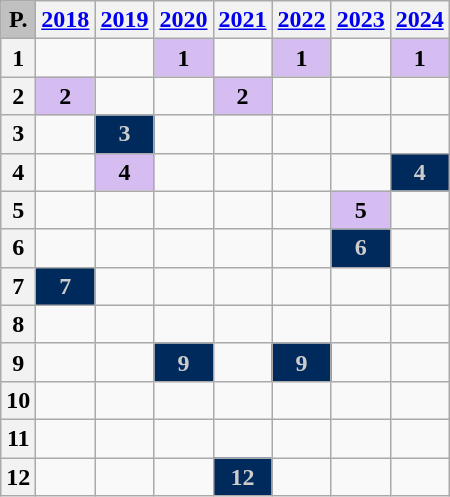<table class="wikitable nowrap" style="text-align: center; font-size:100%">
<tr>
<th style="background:#c0c0c0">P.</th>
<th><a href='#'>2018</a></th>
<th><a href='#'>2019</a></th>
<th><a href='#'>2020</a></th>
<th><a href='#'>2021</a></th>
<th><a href='#'>2022</a></th>
<th><a href='#'>2023</a></th>
<th><a href='#'>2024</a></th>
</tr>
<tr>
<th>1</th>
<td></td>
<td></td>
<td style="background:#D5BDF2;color:black;"><strong>1</strong></td>
<td></td>
<td style="background:#D5BDF2;color:black;"><strong>1</strong></td>
<td></td>
<td style="background:#D5BDF2;color:black;"><strong>1</strong></td>
</tr>
<tr>
<th>2</th>
<td style="background:#D5BDF2;color:black;"><strong>2</strong></td>
<td></td>
<td></td>
<td style="background:#D5BDF2;color:black;"><strong>2</strong></td>
<td></td>
<td></td>
<td></td>
</tr>
<tr>
<th>3</th>
<td></td>
<td style="background:#00295C;color:#CCCCCC;"><strong>3</strong></td>
<td></td>
<td></td>
<td></td>
<td></td>
<td></td>
</tr>
<tr>
<th>4</th>
<td></td>
<td style="background:#D5BDF2;color:black;"><strong>4</strong></td>
<td></td>
<td></td>
<td></td>
<td></td>
<td style="background:#00295C;color:#CCCCCC;"><strong>4</strong></td>
</tr>
<tr>
<th>5</th>
<td></td>
<td></td>
<td></td>
<td></td>
<td></td>
<td style="background:#D5BDF2;color:black;"><strong>5</strong></td>
<td></td>
</tr>
<tr>
<th>6</th>
<td></td>
<td></td>
<td></td>
<td></td>
<td></td>
<td style="background:#00295C;color:#CCCCCC;"><strong>6</strong></td>
<td></td>
</tr>
<tr>
<th>7</th>
<td style="background:#00295C;color:#CCCCCC;"><strong>7</strong></td>
<td></td>
<td></td>
<td></td>
<td></td>
<td></td>
<td></td>
</tr>
<tr>
<th>8</th>
<td></td>
<td></td>
<td></td>
<td></td>
<td></td>
<td></td>
<td></td>
</tr>
<tr>
<th>9</th>
<td></td>
<td></td>
<td style="background:#00295C;color:#CCCCCC;"><strong>9</strong></td>
<td></td>
<td style="background:#00295C;color:#CCCCCC;"><strong>9</strong></td>
<td></td>
<td></td>
</tr>
<tr>
<th>10</th>
<td></td>
<td></td>
<td></td>
<td></td>
<td></td>
<td></td>
<td></td>
</tr>
<tr>
<th>11</th>
<td></td>
<td></td>
<td></td>
<td></td>
<td></td>
<td></td>
<td></td>
</tr>
<tr>
<th>12</th>
<td></td>
<td></td>
<td></td>
<td style="background:#00295C;color:#CCCCCC;"><strong>12</strong></td>
<td></td>
<td></td>
<td></td>
</tr>
</table>
